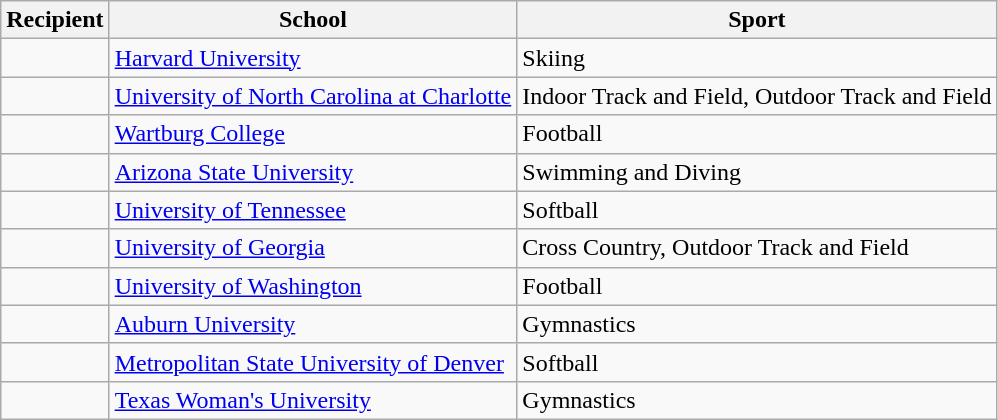<table class="wikitable sortable">
<tr>
<th>Recipient</th>
<th>School</th>
<th>Sport</th>
</tr>
<tr>
<td></td>
<td><a href='#'>Harvard University</a></td>
<td>Skiing</td>
</tr>
<tr>
<td></td>
<td><a href='#'>University of North Carolina at Charlotte</a></td>
<td>Indoor Track and Field, Outdoor Track and Field</td>
</tr>
<tr>
<td></td>
<td><a href='#'>Wartburg College</a></td>
<td>Football</td>
</tr>
<tr>
<td></td>
<td><a href='#'>Arizona State University</a></td>
<td>Swimming and Diving</td>
</tr>
<tr>
<td></td>
<td><a href='#'>University of Tennessee</a></td>
<td>Softball</td>
</tr>
<tr>
<td></td>
<td><a href='#'>University of Georgia</a></td>
<td>Cross Country, Outdoor Track and Field</td>
</tr>
<tr>
<td></td>
<td><a href='#'>University of Washington</a></td>
<td>Football</td>
</tr>
<tr>
<td></td>
<td><a href='#'>Auburn University</a></td>
<td>Gymnastics</td>
</tr>
<tr>
<td></td>
<td><a href='#'>Metropolitan State University of Denver</a></td>
<td>Softball</td>
</tr>
<tr>
<td></td>
<td><a href='#'>Texas Woman's University</a></td>
<td>Gymnastics</td>
</tr>
</table>
